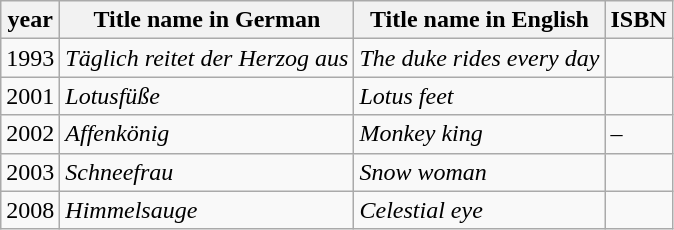<table class="wikitable">
<tr>
<th>year</th>
<th>Title name in German</th>
<th>Title name in English</th>
<th>ISBN</th>
</tr>
<tr>
<td>1993</td>
<td><em>Täglich reitet der Herzog aus</em></td>
<td><em>The duke rides every day</em></td>
<td></td>
</tr>
<tr>
<td>2001</td>
<td><em>Lotusfüße</em></td>
<td><em>Lotus feet</em></td>
<td></td>
</tr>
<tr>
<td>2002</td>
<td><em>Affenkönig</em></td>
<td><em>Monkey king</em></td>
<td>–</td>
</tr>
<tr>
<td>2003</td>
<td><em>Schneefrau</em></td>
<td><em>Snow woman</em></td>
<td></td>
</tr>
<tr>
<td>2008</td>
<td><em>Himmelsauge</em></td>
<td><em>Celestial eye</em></td>
<td></td>
</tr>
</table>
